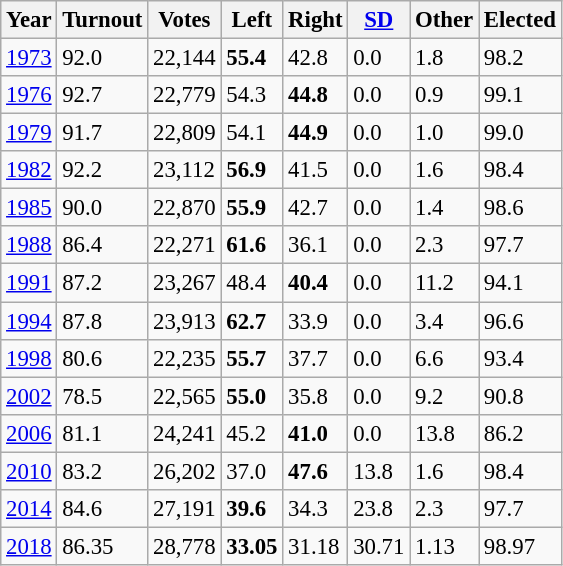<table class="wikitable sortable" style="font-size: 95%;">
<tr>
<th>Year</th>
<th>Turnout</th>
<th>Votes</th>
<th>Left</th>
<th>Right</th>
<th><a href='#'>SD</a></th>
<th>Other</th>
<th>Elected</th>
</tr>
<tr>
<td><a href='#'>1973</a></td>
<td>92.0</td>
<td>22,144</td>
<td><strong>55.4</strong></td>
<td>42.8</td>
<td>0.0</td>
<td>1.8</td>
<td>98.2</td>
</tr>
<tr>
<td><a href='#'>1976</a></td>
<td>92.7</td>
<td>22,779</td>
<td>54.3</td>
<td><strong>44.8</strong></td>
<td>0.0</td>
<td>0.9</td>
<td>99.1</td>
</tr>
<tr>
<td><a href='#'>1979</a></td>
<td>91.7</td>
<td>22,809</td>
<td>54.1</td>
<td><strong>44.9</strong></td>
<td>0.0</td>
<td>1.0</td>
<td>99.0</td>
</tr>
<tr>
<td><a href='#'>1982</a></td>
<td>92.2</td>
<td>23,112</td>
<td><strong>56.9</strong></td>
<td>41.5</td>
<td>0.0</td>
<td>1.6</td>
<td>98.4</td>
</tr>
<tr>
<td><a href='#'>1985</a></td>
<td>90.0</td>
<td>22,870</td>
<td><strong>55.9</strong></td>
<td>42.7</td>
<td>0.0</td>
<td>1.4</td>
<td>98.6</td>
</tr>
<tr>
<td><a href='#'>1988</a></td>
<td>86.4</td>
<td>22,271</td>
<td><strong>61.6</strong></td>
<td>36.1</td>
<td>0.0</td>
<td>2.3</td>
<td>97.7</td>
</tr>
<tr>
<td><a href='#'>1991</a></td>
<td>87.2</td>
<td>23,267</td>
<td>48.4</td>
<td><strong>40.4</strong></td>
<td>0.0</td>
<td>11.2</td>
<td>94.1</td>
</tr>
<tr>
<td><a href='#'>1994</a></td>
<td>87.8</td>
<td>23,913</td>
<td><strong>62.7</strong></td>
<td>33.9</td>
<td>0.0</td>
<td>3.4</td>
<td>96.6</td>
</tr>
<tr>
<td><a href='#'>1998</a></td>
<td>80.6</td>
<td>22,235</td>
<td><strong>55.7</strong></td>
<td>37.7</td>
<td>0.0</td>
<td>6.6</td>
<td>93.4</td>
</tr>
<tr>
<td><a href='#'>2002</a></td>
<td>78.5</td>
<td>22,565</td>
<td><strong>55.0</strong></td>
<td>35.8</td>
<td>0.0</td>
<td>9.2</td>
<td>90.8</td>
</tr>
<tr>
<td><a href='#'>2006</a></td>
<td>81.1</td>
<td>24,241</td>
<td>45.2</td>
<td><strong>41.0</strong></td>
<td>0.0</td>
<td>13.8</td>
<td>86.2</td>
</tr>
<tr>
<td><a href='#'>2010</a></td>
<td>83.2</td>
<td>26,202</td>
<td>37.0</td>
<td><strong>47.6</strong></td>
<td>13.8</td>
<td>1.6</td>
<td>98.4</td>
</tr>
<tr>
<td><a href='#'>2014</a></td>
<td>84.6</td>
<td>27,191</td>
<td><strong>39.6</strong></td>
<td>34.3</td>
<td>23.8</td>
<td>2.3</td>
<td>97.7</td>
</tr>
<tr>
<td><a href='#'>2018</a></td>
<td>86.35</td>
<td>28,778</td>
<td><strong>33.05</strong></td>
<td>31.18</td>
<td>30.71</td>
<td>1.13</td>
<td>98.97</td>
</tr>
</table>
